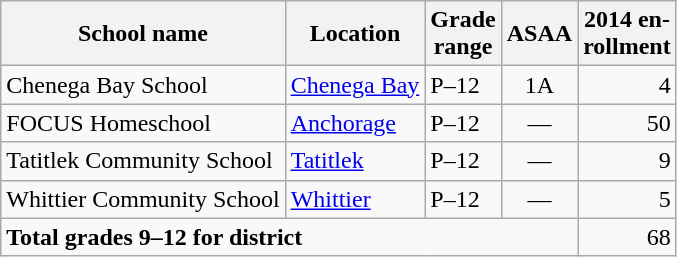<table class="wikitable">
<tr>
<th>School name</th>
<th>Location</th>
<th>Grade<br>range</th>
<th>ASAA</th>
<th>2014 en-<br>rollment</th>
</tr>
<tr>
<td>Chenega Bay School</td>
<td><a href='#'>Chenega Bay</a></td>
<td>P–12</td>
<td align="center">1A</td>
<td align="right">4</td>
</tr>
<tr>
<td>FOCUS Homeschool</td>
<td><a href='#'>Anchorage</a></td>
<td>P–12</td>
<td align="center">—</td>
<td align="right">50</td>
</tr>
<tr>
<td>Tatitlek Community School</td>
<td><a href='#'>Tatitlek</a></td>
<td>P–12</td>
<td align="center">—</td>
<td align="right">9</td>
</tr>
<tr>
<td>Whittier Community School</td>
<td><a href='#'>Whittier</a></td>
<td>P–12</td>
<td align="center">—</td>
<td align="right">5</td>
</tr>
<tr>
<td colspan="4"><strong>Total grades 9–12 for district</strong></td>
<td align="right">68</td>
</tr>
</table>
